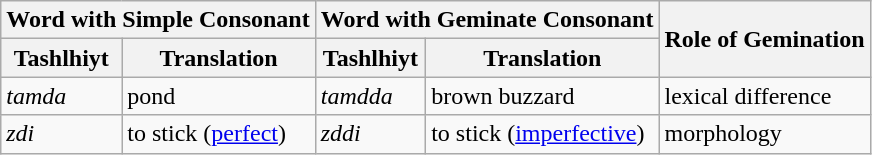<table class="wikitable">
<tr>
<th colspan="2">Word with Simple Consonant</th>
<th colspan="2">Word with Geminate Consonant</th>
<th rowspan="2">Role of Gemination</th>
</tr>
<tr>
<th>Tashlhiyt</th>
<th>Translation</th>
<th>Tashlhiyt</th>
<th>Translation</th>
</tr>
<tr>
<td><em>tamda</em></td>
<td>pond</td>
<td><em>tamdda</em></td>
<td>brown buzzard</td>
<td>lexical difference</td>
</tr>
<tr>
<td><em>zdi</em></td>
<td>to stick (<a href='#'>perfect</a>)</td>
<td><em>zddi</em></td>
<td>to stick (<a href='#'>imperfective</a>)</td>
<td>morphology</td>
</tr>
</table>
